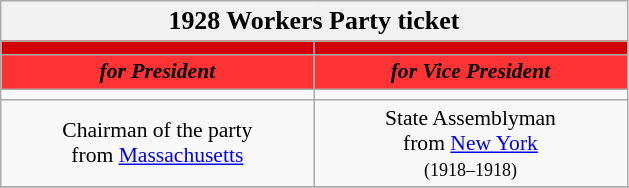<table class="wikitable" style="font-size:90%; text-align:center;">
<tr>
<td style="background:#f1f1f1;" colspan="30"><big><strong>1928 Workers Party ticket</strong></big></td>
</tr>
<tr>
<th style="width:3em; font-size:135%; background:#D50000; width:200px;"><a href='#'></a></th>
<th style="width:3em; font-size:135%; background:#D50000; width:200px;"><a href='#'></a></th>
</tr>
<tr style="color:#000; font-size:100%; background:#ff3333;">
<td style="width:3em; width:200px;"><strong><em>for President</em></strong></td>
<td style="width:3em; width:200px;"><strong><em>for Vice President</em></strong></td>
</tr>
<tr>
<td></td>
<td></td>
</tr>
<tr>
<td>Chairman of the party<br>from <a href='#'>Massachusetts</a></td>
<td>State Assemblyman<br>from <a href='#'>New York</a><br><small>(1918–1918)</small></td>
</tr>
<tr>
</tr>
<tr>
</tr>
</table>
